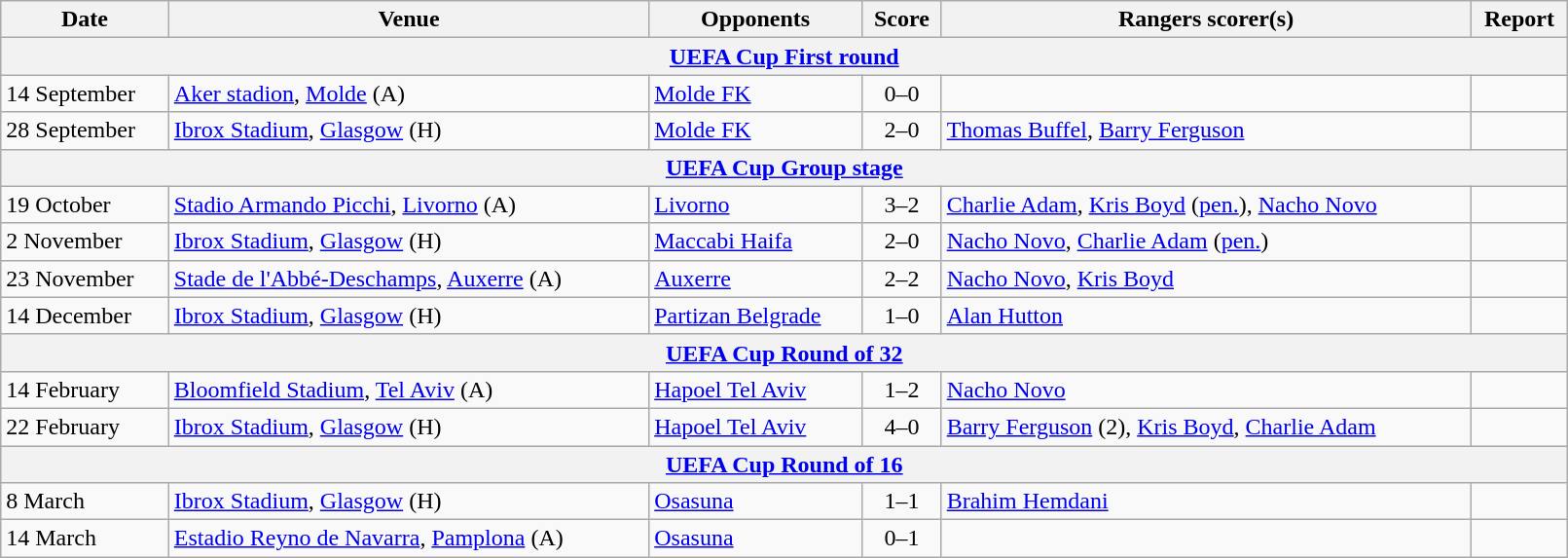<table class="wikitable" width=85%>
<tr>
<th>Date</th>
<th>Venue</th>
<th>Opponents</th>
<th>Score</th>
<th>Rangers scorer(s)</th>
<th>Report</th>
</tr>
<tr>
<th colspan=7><a href='#'>UEFA Cup First round</a></th>
</tr>
<tr>
<td>14 September</td>
<td><a href='#'>Aker stadion</a>, <a href='#'>Molde</a> (A)</td>
<td> <a href='#'>Molde FK</a></td>
<td align=center>0–0</td>
<td></td>
<td></td>
</tr>
<tr>
<td>28 September</td>
<td><a href='#'>Ibrox Stadium</a>, <a href='#'>Glasgow</a> (H)</td>
<td> <a href='#'>Molde FK</a></td>
<td align=center>2–0</td>
<td><a href='#'>Thomas Buffel</a>, <a href='#'>Barry Ferguson</a></td>
<td></td>
</tr>
<tr>
<th colspan=7><a href='#'>UEFA Cup Group stage</a></th>
</tr>
<tr>
<td>19 October</td>
<td><a href='#'>Stadio Armando Picchi</a>, <a href='#'>Livorno</a> (A)</td>
<td> <a href='#'>Livorno</a></td>
<td align=center>3–2</td>
<td><a href='#'>Charlie Adam</a>, <a href='#'>Kris Boyd</a> (<a href='#'>pen.</a>), <a href='#'>Nacho Novo</a></td>
<td></td>
</tr>
<tr>
<td>2 November</td>
<td><a href='#'>Ibrox Stadium</a>, <a href='#'>Glasgow</a> (H)</td>
<td> <a href='#'>Maccabi Haifa</a></td>
<td align=center>2–0</td>
<td><a href='#'>Nacho Novo</a>, <a href='#'>Charlie Adam</a> (<a href='#'>pen.</a>)</td>
<td></td>
</tr>
<tr>
<td>23 November</td>
<td><a href='#'>Stade de l'Abbé-Deschamps</a>, <a href='#'>Auxerre</a> (A)</td>
<td> <a href='#'>Auxerre</a></td>
<td align=center>2–2</td>
<td><a href='#'>Nacho Novo</a>, <a href='#'>Kris Boyd</a></td>
<td></td>
</tr>
<tr>
<td>14 December</td>
<td><a href='#'>Ibrox Stadium</a>, <a href='#'>Glasgow</a> (H)</td>
<td> <a href='#'>Partizan Belgrade</a></td>
<td align=center>1–0</td>
<td><a href='#'>Alan Hutton</a></td>
<td></td>
</tr>
<tr>
<th colspan=7><a href='#'>UEFA Cup Round of 32</a></th>
</tr>
<tr>
<td>14 February</td>
<td><a href='#'>Bloomfield Stadium</a>, <a href='#'>Tel Aviv</a> (A)</td>
<td> <a href='#'>Hapoel Tel Aviv</a></td>
<td align=center>1–2</td>
<td><a href='#'>Nacho Novo</a></td>
<td></td>
</tr>
<tr>
<td>22 February</td>
<td><a href='#'>Ibrox Stadium</a>, <a href='#'>Glasgow</a> (H)</td>
<td> <a href='#'>Hapoel Tel Aviv</a></td>
<td align=center>4–0</td>
<td><a href='#'>Barry Ferguson</a> (2), <a href='#'>Kris Boyd</a>, <a href='#'>Charlie Adam</a></td>
<td></td>
</tr>
<tr>
<th colspan=7><a href='#'>UEFA Cup Round of 16</a></th>
</tr>
<tr>
<td>8 March</td>
<td><a href='#'>Ibrox Stadium</a>, <a href='#'>Glasgow</a> (H)</td>
<td> <a href='#'>Osasuna</a></td>
<td align=center>1–1</td>
<td><a href='#'>Brahim Hemdani</a></td>
<td></td>
</tr>
<tr>
<td>14 March</td>
<td><a href='#'>Estadio Reyno de Navarra</a>, <a href='#'>Pamplona</a> (A)</td>
<td> <a href='#'>Osasuna</a></td>
<td align=center>0–1</td>
<td></td>
<td></td>
</tr>
</table>
